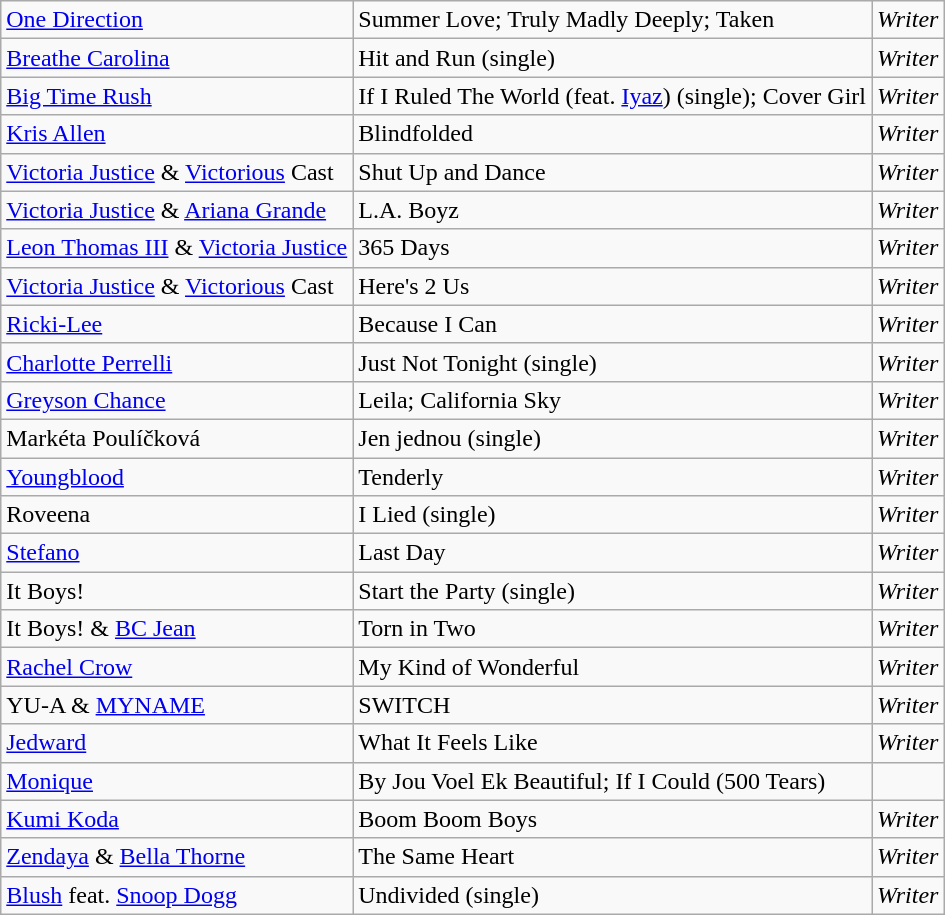<table class="wikitable">
<tr>
<td><a href='#'>One Direction</a></td>
<td>Summer Love; Truly Madly Deeply; Taken</td>
<td><em>Writer</em></td>
</tr>
<tr>
<td><a href='#'>Breathe Carolina</a></td>
<td>Hit and Run (single)</td>
<td><em>Writer</em></td>
</tr>
<tr>
<td><a href='#'>Big Time Rush</a></td>
<td>If I Ruled The World (feat. <a href='#'>Iyaz</a>) (single); Cover Girl</td>
<td><em>Writer</em></td>
</tr>
<tr>
<td><a href='#'>Kris Allen</a></td>
<td>Blindfolded</td>
<td><em>Writer</em></td>
</tr>
<tr>
<td><a href='#'>Victoria Justice</a> & <a href='#'>Victorious</a> Cast</td>
<td>Shut Up and Dance</td>
<td><em>Writer</em></td>
</tr>
<tr>
<td><a href='#'>Victoria Justice</a> & <a href='#'>Ariana Grande</a></td>
<td>L.A. Boyz</td>
<td><em>Writer</em></td>
</tr>
<tr>
<td><a href='#'>Leon Thomas III</a> & <a href='#'>Victoria Justice</a></td>
<td>365 Days</td>
<td><em>Writer</em></td>
</tr>
<tr>
<td><a href='#'>Victoria Justice</a> & <a href='#'>Victorious</a> Cast</td>
<td>Here's 2 Us</td>
<td><em>Writer</em></td>
</tr>
<tr>
<td><a href='#'>Ricki-Lee</a></td>
<td>Because I Can</td>
<td><em>Writer</em></td>
</tr>
<tr>
<td><a href='#'>Charlotte Perrelli</a></td>
<td>Just Not Tonight (single)</td>
<td><em>Writer</em></td>
</tr>
<tr>
<td><a href='#'>Greyson Chance</a></td>
<td>Leila; California Sky</td>
<td><em>Writer</em></td>
</tr>
<tr>
<td>Markéta Poulíčková</td>
<td>Jen jednou (single)</td>
<td><em>Writer</em></td>
</tr>
<tr>
<td><a href='#'>Youngblood</a></td>
<td>Tenderly</td>
<td><em>Writer</em></td>
</tr>
<tr>
<td>Roveena</td>
<td>I Lied (single)</td>
<td><em>Writer</em></td>
</tr>
<tr>
<td><a href='#'>Stefano</a></td>
<td>Last Day</td>
<td><em>Writer</em></td>
</tr>
<tr>
<td>It Boys!</td>
<td>Start the Party (single)</td>
<td><em>Writer</em></td>
</tr>
<tr>
<td>It Boys! & <a href='#'>BC Jean</a></td>
<td>Torn in Two</td>
<td><em>Writer</em></td>
</tr>
<tr>
<td><a href='#'>Rachel Crow</a></td>
<td>My Kind of Wonderful</td>
<td><em>Writer</em></td>
</tr>
<tr>
<td>YU-A & <a href='#'>MYNAME</a></td>
<td>SWITCH</td>
<td><em>Writer</em></td>
</tr>
<tr>
<td><a href='#'>Jedward</a></td>
<td>What It Feels Like</td>
<td><em>Writer</em></td>
</tr>
<tr>
<td><a href='#'>Monique</a></td>
<td>By Jou Voel Ek Beautiful; If I Could (500 Tears)</td>
<td></td>
</tr>
<tr>
<td><a href='#'>Kumi Koda</a></td>
<td>Boom Boom Boys</td>
<td><em>Writer</em></td>
</tr>
<tr>
<td><a href='#'>Zendaya</a> & <a href='#'>Bella Thorne</a></td>
<td>The Same Heart</td>
<td><em>Writer</em></td>
</tr>
<tr>
<td><a href='#'>Blush</a> feat. <a href='#'>Snoop Dogg</a></td>
<td>Undivided (single)</td>
<td><em>Writer</em></td>
</tr>
</table>
